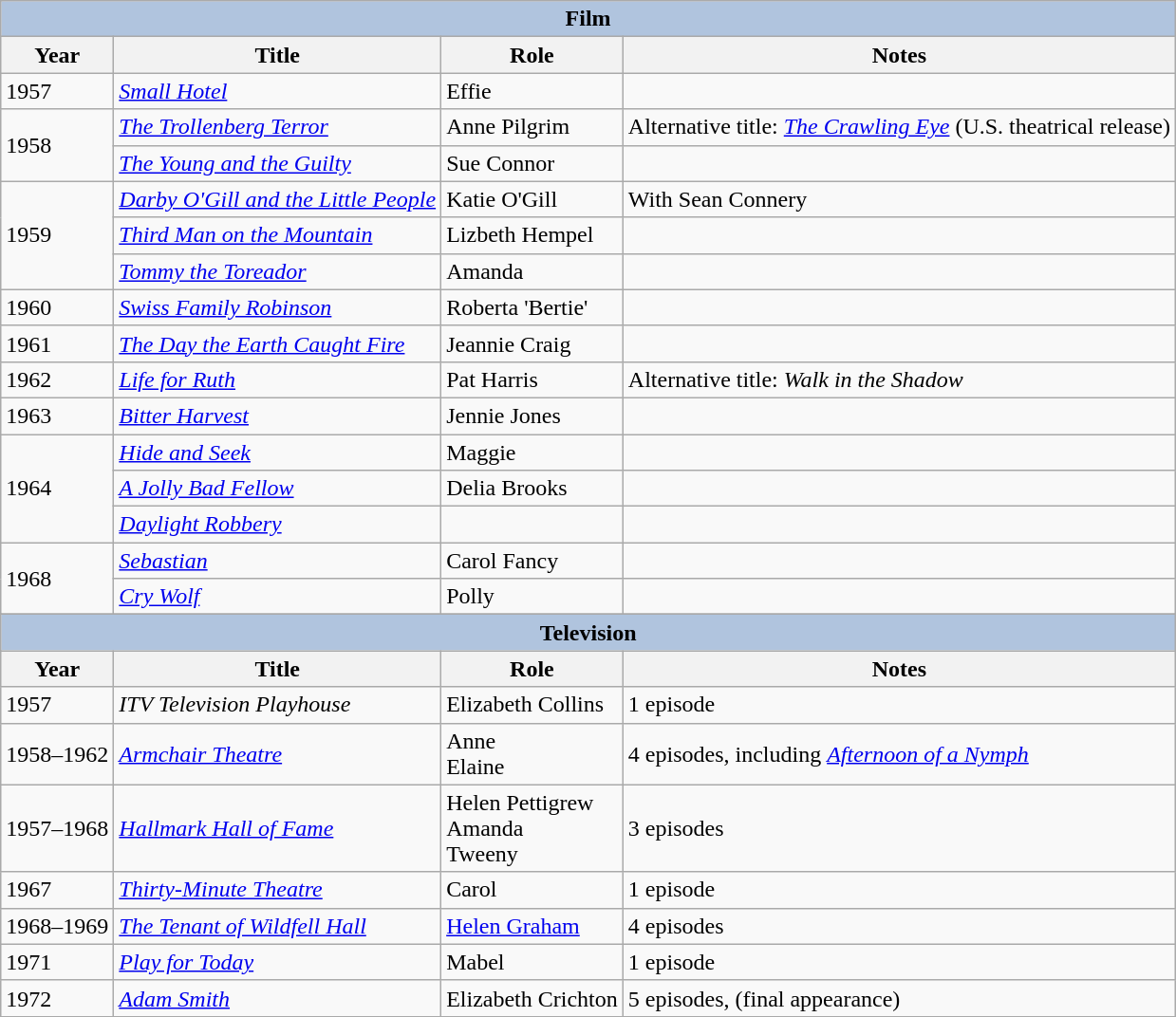<table class="wikitable" style="font-size: 100%;">
<tr>
<th colspan="4" style="background: LightSteelBlue;">Film</th>
</tr>
<tr>
<th>Year</th>
<th>Title</th>
<th>Role</th>
<th>Notes</th>
</tr>
<tr>
<td>1957</td>
<td><em><a href='#'>Small Hotel</a></em></td>
<td>Effie</td>
<td></td>
</tr>
<tr>
<td rowspan="2">1958</td>
<td><em><a href='#'>The Trollenberg Terror</a></em></td>
<td>Anne Pilgrim</td>
<td>Alternative title: <em><a href='#'>The Crawling Eye</a></em> (U.S. theatrical release)</td>
</tr>
<tr>
<td><em><a href='#'>The Young and the Guilty</a></em></td>
<td>Sue Connor</td>
<td></td>
</tr>
<tr>
<td rowspan="3">1959</td>
<td><em><a href='#'>Darby O'Gill and the Little People</a></em></td>
<td>Katie O'Gill</td>
<td>With Sean Connery</td>
</tr>
<tr>
<td><em><a href='#'>Third Man on the Mountain</a></em></td>
<td>Lizbeth Hempel</td>
<td></td>
</tr>
<tr>
<td><em><a href='#'>Tommy the Toreador</a></em></td>
<td>Amanda</td>
<td></td>
</tr>
<tr>
<td>1960</td>
<td><em><a href='#'>Swiss Family Robinson</a></em></td>
<td>Roberta 'Bertie'</td>
<td></td>
</tr>
<tr>
<td>1961</td>
<td><em><a href='#'>The Day the Earth Caught Fire</a></em></td>
<td>Jeannie Craig</td>
<td></td>
</tr>
<tr>
<td>1962</td>
<td><em><a href='#'>Life for Ruth</a></em></td>
<td>Pat Harris</td>
<td>Alternative title: <em>Walk in the Shadow</em></td>
</tr>
<tr>
<td>1963</td>
<td><em><a href='#'>Bitter Harvest</a></em></td>
<td>Jennie Jones</td>
<td></td>
</tr>
<tr>
<td rowspan="3">1964</td>
<td><em><a href='#'>Hide and Seek</a></em></td>
<td>Maggie</td>
<td></td>
</tr>
<tr>
<td><em><a href='#'>A Jolly Bad Fellow</a></em></td>
<td>Delia Brooks</td>
<td></td>
</tr>
<tr>
<td><em><a href='#'>Daylight Robbery</a></em></td>
<td></td>
<td></td>
</tr>
<tr>
<td rowspan="2">1968</td>
<td><em><a href='#'>Sebastian</a></em></td>
<td>Carol Fancy</td>
<td></td>
</tr>
<tr>
<td><em><a href='#'>Cry Wolf</a></em></td>
<td>Polly</td>
<td></td>
</tr>
<tr>
</tr>
<tr>
<th colspan="4" style="background: LightSteelBlue;">Television</th>
</tr>
<tr>
<th>Year</th>
<th>Title</th>
<th>Role</th>
<th>Notes</th>
</tr>
<tr>
<td>1957</td>
<td><em>ITV Television Playhouse</em></td>
<td>Elizabeth Collins</td>
<td>1 episode</td>
</tr>
<tr>
<td>1958–1962</td>
<td><em><a href='#'>Armchair Theatre</a></em></td>
<td>Anne<br>Elaine</td>
<td>4 episodes, including <em><a href='#'>Afternoon of a Nymph</a></em></td>
</tr>
<tr>
<td>1957–1968</td>
<td><em><a href='#'>Hallmark Hall of Fame</a></em></td>
<td>Helen Pettigrew<br>Amanda<br>Tweeny</td>
<td>3 episodes</td>
</tr>
<tr>
<td>1967</td>
<td><em><a href='#'>Thirty-Minute Theatre</a></em></td>
<td>Carol</td>
<td>1 episode</td>
</tr>
<tr>
<td>1968–1969</td>
<td><em><a href='#'>The Tenant of Wildfell Hall</a></em></td>
<td><a href='#'>Helen Graham</a></td>
<td>4 episodes</td>
</tr>
<tr>
<td>1971</td>
<td><em><a href='#'>Play for Today</a></em></td>
<td>Mabel</td>
<td>1 episode</td>
</tr>
<tr>
<td>1972</td>
<td><em><a href='#'>Adam Smith</a></em></td>
<td>Elizabeth Crichton</td>
<td>5 episodes, (final appearance)</td>
</tr>
</table>
